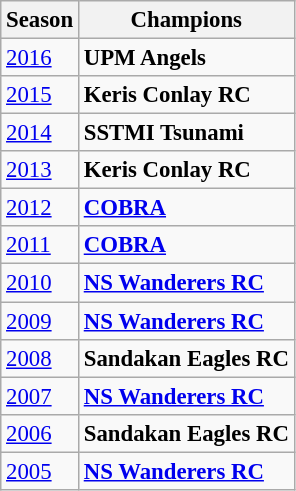<table class="wikitable" style="font-size:95%;">
<tr>
<th>Season</th>
<th>Champions</th>
</tr>
<tr>
<td><a href='#'>2016</a></td>
<td> <strong>UPM Angels</strong></td>
</tr>
<tr>
<td><a href='#'>2015</a></td>
<td> <strong>Keris Conlay RC</strong></td>
</tr>
<tr>
<td><a href='#'>2014</a></td>
<td> <strong>SSTMI Tsunami</strong></td>
</tr>
<tr>
<td><a href='#'>2013</a></td>
<td> <strong>Keris Conlay RC</strong></td>
</tr>
<tr>
<td><a href='#'>2012</a></td>
<td> <strong><a href='#'>COBRA</a></strong></td>
</tr>
<tr>
<td><a href='#'>2011</a></td>
<td> <strong><a href='#'>COBRA</a></strong></td>
</tr>
<tr>
<td><a href='#'>2010</a></td>
<td> <strong><a href='#'>NS Wanderers RC</a></strong></td>
</tr>
<tr>
<td><a href='#'>2009</a></td>
<td> <strong><a href='#'>NS Wanderers RC</a></strong></td>
</tr>
<tr>
<td><a href='#'>2008</a></td>
<td> <strong>Sandakan Eagles RC</strong></td>
</tr>
<tr>
<td><a href='#'>2007</a></td>
<td> <strong><a href='#'>NS Wanderers RC</a></strong></td>
</tr>
<tr>
<td><a href='#'>2006</a></td>
<td> <strong>Sandakan Eagles RC</strong></td>
</tr>
<tr>
<td><a href='#'>2005</a></td>
<td> <strong><a href='#'>NS Wanderers RC</a></strong></td>
</tr>
</table>
